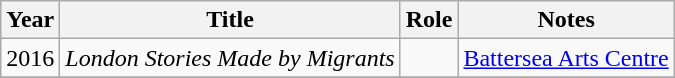<table class="wikitable sortable">
<tr>
<th>Year</th>
<th>Title</th>
<th>Role</th>
<th class="unsortable">Notes</th>
</tr>
<tr>
<td>2016</td>
<td><em>London Stories Made by Migrants</em></td>
<td></td>
<td><a href='#'>Battersea Arts Centre</a></td>
</tr>
<tr>
</tr>
</table>
